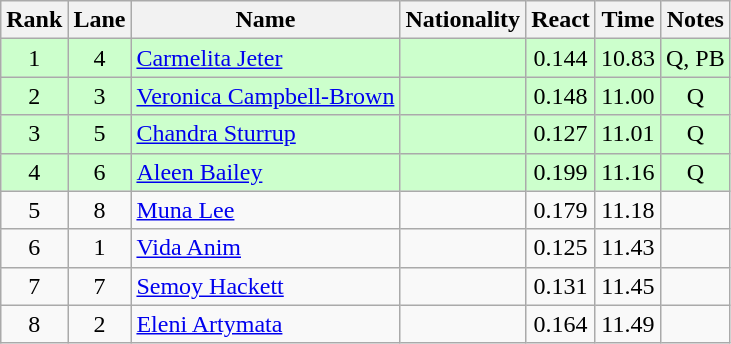<table class="wikitable sortable" style="text-align:center">
<tr>
<th>Rank</th>
<th>Lane</th>
<th>Name</th>
<th>Nationality</th>
<th>React</th>
<th>Time</th>
<th>Notes</th>
</tr>
<tr bgcolor=ccffcc>
<td>1</td>
<td>4</td>
<td align="left"><a href='#'>Carmelita Jeter</a></td>
<td align=left></td>
<td>0.144</td>
<td>10.83</td>
<td>Q, PB</td>
</tr>
<tr bgcolor=ccffcc>
<td>2</td>
<td>3</td>
<td align="left"><a href='#'>Veronica Campbell-Brown</a></td>
<td align=left></td>
<td>0.148</td>
<td>11.00</td>
<td>Q</td>
</tr>
<tr bgcolor=ccffcc>
<td>3</td>
<td>5</td>
<td align="left"><a href='#'>Chandra Sturrup</a></td>
<td align=left></td>
<td>0.127</td>
<td>11.01</td>
<td>Q</td>
</tr>
<tr bgcolor=ccffcc>
<td>4</td>
<td>6</td>
<td align="left"><a href='#'>Aleen Bailey</a></td>
<td align=left></td>
<td>0.199</td>
<td>11.16</td>
<td>Q</td>
</tr>
<tr>
<td>5</td>
<td>8</td>
<td align="left"><a href='#'>Muna Lee</a></td>
<td align=left></td>
<td>0.179</td>
<td>11.18</td>
<td></td>
</tr>
<tr>
<td>6</td>
<td>1</td>
<td align="left"><a href='#'>Vida Anim</a></td>
<td align=left></td>
<td>0.125</td>
<td>11.43</td>
<td></td>
</tr>
<tr>
<td>7</td>
<td>7</td>
<td align="left"><a href='#'>Semoy Hackett</a></td>
<td align=left></td>
<td>0.131</td>
<td>11.45</td>
<td></td>
</tr>
<tr>
<td>8</td>
<td>2</td>
<td align="left"><a href='#'>Eleni Artymata</a></td>
<td align=left></td>
<td>0.164</td>
<td>11.49</td>
<td></td>
</tr>
</table>
